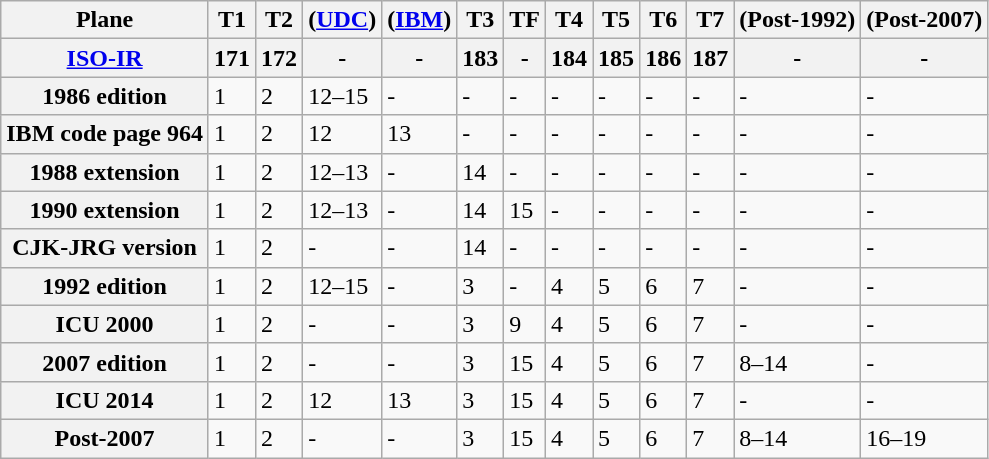<table class=wikitable>
<tr>
<th scope=row>Plane</th>
<th>T1</th>
<th>T2</th>
<th>(<a href='#'><abbr>UDC</abbr></a>)</th>
<th>(<a href='#'>IBM</a>)</th>
<th>T3</th>
<th>TF</th>
<th>T4</th>
<th>T5</th>
<th>T6</th>
<th>T7</th>
<th>(Post-1992)</th>
<th>(Post-2007)</th>
</tr>
<tr>
<th><a href='#'>ISO-IR</a></th>
<th>171</th>
<th>172</th>
<th>-</th>
<th>-</th>
<th>183</th>
<th>-</th>
<th>184</th>
<th>185</th>
<th>186</th>
<th>187</th>
<th>-</th>
<th>-</th>
</tr>
<tr>
<th>1986 edition</th>
<td>1</td>
<td>2</td>
<td>12–15</td>
<td>-</td>
<td>-</td>
<td>-</td>
<td>-</td>
<td>-</td>
<td>-</td>
<td>-</td>
<td>-</td>
<td>-</td>
</tr>
<tr>
<th>IBM code page 964</th>
<td>1</td>
<td>2</td>
<td>12</td>
<td>13</td>
<td>-</td>
<td>-</td>
<td>-</td>
<td>-</td>
<td>-</td>
<td>-</td>
<td>-</td>
<td>-</td>
</tr>
<tr>
<th>1988 extension</th>
<td>1</td>
<td>2</td>
<td>12–13</td>
<td>-</td>
<td>14</td>
<td>-</td>
<td>-</td>
<td>-</td>
<td>-</td>
<td>-</td>
<td>-</td>
<td>-</td>
</tr>
<tr>
<th>1990 extension</th>
<td>1</td>
<td>2</td>
<td>12–13</td>
<td>-</td>
<td>14</td>
<td>15</td>
<td>-</td>
<td>-</td>
<td>-</td>
<td>-</td>
<td>-</td>
<td>-</td>
</tr>
<tr>
<th>CJK-JRG version</th>
<td>1</td>
<td>2</td>
<td>-</td>
<td>-</td>
<td>14</td>
<td>-</td>
<td>-</td>
<td>-</td>
<td>-</td>
<td>-</td>
<td>-</td>
<td>-</td>
</tr>
<tr>
<th>1992 edition</th>
<td>1</td>
<td>2</td>
<td>12–15</td>
<td>-</td>
<td>3</td>
<td>-</td>
<td>4</td>
<td>5</td>
<td>6</td>
<td>7</td>
<td>-</td>
<td>-</td>
</tr>
<tr>
<th>ICU 2000</th>
<td>1</td>
<td>2</td>
<td>-</td>
<td>-</td>
<td>3</td>
<td>9</td>
<td>4</td>
<td>5</td>
<td>6</td>
<td>7</td>
<td>-</td>
<td>-</td>
</tr>
<tr>
<th>2007 edition</th>
<td>1</td>
<td>2</td>
<td>-</td>
<td>-</td>
<td>3</td>
<td>15</td>
<td>4</td>
<td>5</td>
<td>6</td>
<td>7</td>
<td>8–14</td>
<td>-</td>
</tr>
<tr>
<th>ICU 2014</th>
<td>1</td>
<td>2</td>
<td>12</td>
<td>13</td>
<td>3</td>
<td>15</td>
<td>4</td>
<td>5</td>
<td>6</td>
<td>7</td>
<td>-</td>
<td>-</td>
</tr>
<tr>
<th>Post-2007</th>
<td>1</td>
<td>2</td>
<td>-</td>
<td>-</td>
<td>3</td>
<td>15</td>
<td>4</td>
<td>5</td>
<td>6</td>
<td>7</td>
<td>8–14</td>
<td>16–19</td>
</tr>
</table>
